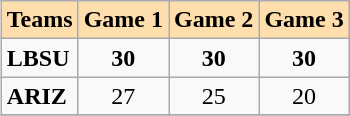<table class="wikitable" align=right>
<tr bgcolor=#ffdead align=center>
<td colspan=1><strong>Teams</strong></td>
<td colspan=1><strong>Game 1</strong></td>
<td colspan=1><strong>Game 2</strong></td>
<td colspan=1><strong>Game 3</strong></td>
</tr>
<tr>
<td><strong>LBSU</strong></td>
<td align=center><strong>30</strong></td>
<td align=center><strong>30</strong></td>
<td align=center><strong>30</strong></td>
</tr>
<tr>
<td><strong>ARIZ</strong></td>
<td align=center>27</td>
<td align=center>25</td>
<td align=center>20</td>
</tr>
<tr>
</tr>
</table>
